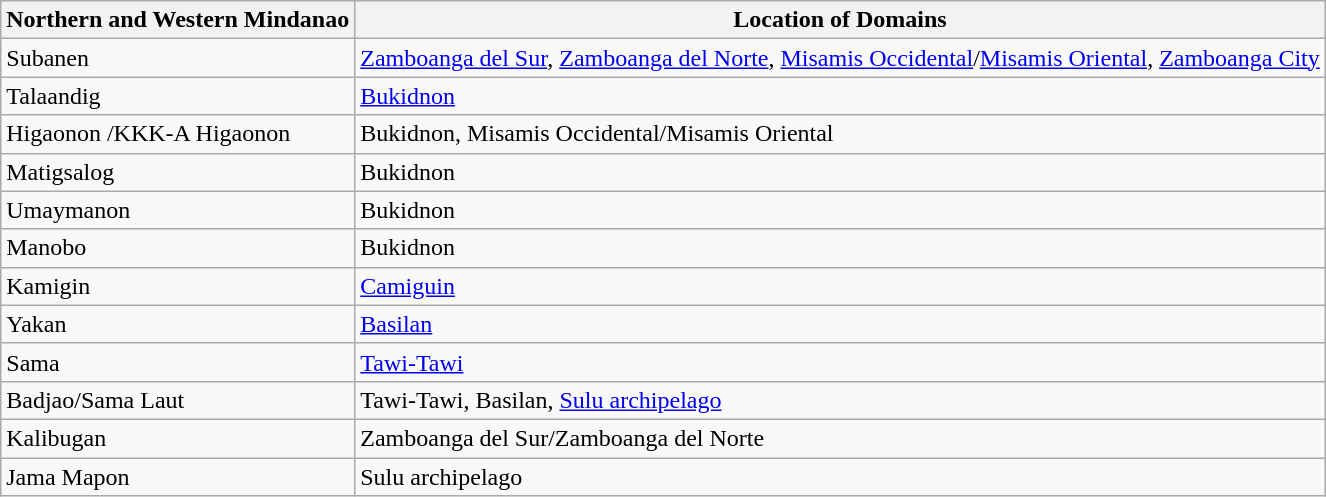<table class="wikitable">
<tr>
<th>Northern and Western Mindanao</th>
<th>Location of Domains</th>
</tr>
<tr>
<td>Subanen</td>
<td><a href='#'>Zamboanga del Sur</a>, <a href='#'>Zamboanga del Norte</a>, <a href='#'>Misamis Occidental</a>/<a href='#'>Misamis Oriental</a>, <a href='#'>Zamboanga City</a></td>
</tr>
<tr>
<td>Talaandig</td>
<td><a href='#'>Bukidnon</a></td>
</tr>
<tr>
<td>Higaonon /KKK-A Higaonon</td>
<td>Bukidnon, Misamis Occidental/Misamis Oriental</td>
</tr>
<tr>
<td>Matigsalog</td>
<td>Bukidnon</td>
</tr>
<tr>
<td>Umaymanon</td>
<td>Bukidnon</td>
</tr>
<tr>
<td>Manobo</td>
<td>Bukidnon</td>
</tr>
<tr>
<td>Kamigin</td>
<td><a href='#'>Camiguin</a></td>
</tr>
<tr>
<td>Yakan</td>
<td><a href='#'>Basilan</a></td>
</tr>
<tr>
<td>Sama</td>
<td><a href='#'>Tawi-Tawi</a></td>
</tr>
<tr>
<td>Badjao/Sama Laut</td>
<td>Tawi-Tawi, Basilan, <a href='#'>Sulu archipelago</a></td>
</tr>
<tr>
<td>Kalibugan</td>
<td>Zamboanga del Sur/Zamboanga del Norte</td>
</tr>
<tr>
<td>Jama Mapon</td>
<td>Sulu archipelago</td>
</tr>
</table>
